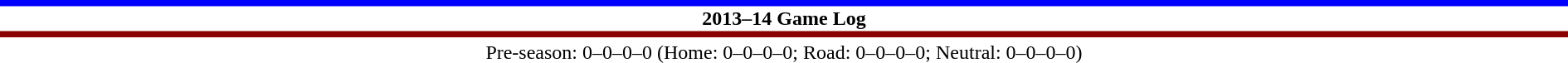<table class="toccolours" width=100% style="clear:both; margin:1.5em auto; text-align:center;">
<tr>
<th style="background:#FFFFFF;border-top:#0000FF 5px solid;border-bottom:#8B0000 5px solid;">2013–14 Game Log</th>
</tr>
<tr valign="top">
<td>Pre-season: 0–0–0–0 (Home: 0–0–0–0; Road: 0–0–0–0; Neutral: 0–0–0–0)</td>
</tr>
</table>
